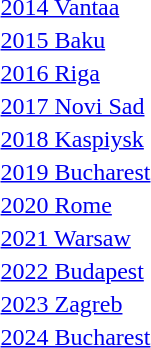<table>
<tr>
<td rowspan=2><a href='#'>2014 Vantaa</a></td>
<td rowspan=2></td>
<td rowspan=2></td>
<td></td>
</tr>
<tr>
<td></td>
</tr>
<tr>
<td rowspan=2><a href='#'>2015 Baku</a></td>
<td rowspan=2></td>
<td rowspan=2></td>
<td></td>
</tr>
<tr>
<td></td>
</tr>
<tr>
<td rowspan=2><a href='#'>2016 Riga</a></td>
<td rowspan=2></td>
<td rowspan=2></td>
<td></td>
</tr>
<tr>
<td></td>
</tr>
<tr>
<td rowspan=2><a href='#'>2017 Novi Sad</a></td>
<td rowspan=2></td>
<td rowspan=2></td>
<td></td>
</tr>
<tr>
<td></td>
</tr>
<tr>
<td rowspan=2><a href='#'>2018 Kaspiysk</a></td>
<td rowspan=2></td>
<td rowspan=2></td>
<td></td>
</tr>
<tr>
<td></td>
</tr>
<tr>
<td rowspan=2><a href='#'>2019 Bucharest</a></td>
<td rowspan=2></td>
<td rowspan=2></td>
<td></td>
</tr>
<tr>
<td></td>
</tr>
<tr>
<td rowspan=2><a href='#'>2020 Rome</a></td>
<td rowspan=2></td>
<td rowspan=2></td>
<td></td>
</tr>
<tr>
<td></td>
</tr>
<tr>
<td rowspan=2><a href='#'>2021 Warsaw</a></td>
<td rowspan=2></td>
<td rowspan=2></td>
<td></td>
</tr>
<tr>
<td></td>
</tr>
<tr>
<td rowspan=2><a href='#'>2022 Budapest</a></td>
<td rowspan=2></td>
<td rowspan=2></td>
<td></td>
</tr>
<tr>
<td></td>
</tr>
<tr>
<td rowspan=2><a href='#'>2023 Zagreb</a></td>
<td rowspan=2></td>
<td rowspan=2></td>
<td></td>
</tr>
<tr>
<td></td>
</tr>
<tr>
<td rowspan=2><a href='#'>2024 Bucharest</a></td>
<td rowspan=2></td>
<td rowspan=2></td>
<td></td>
</tr>
<tr>
<td></td>
</tr>
</table>
